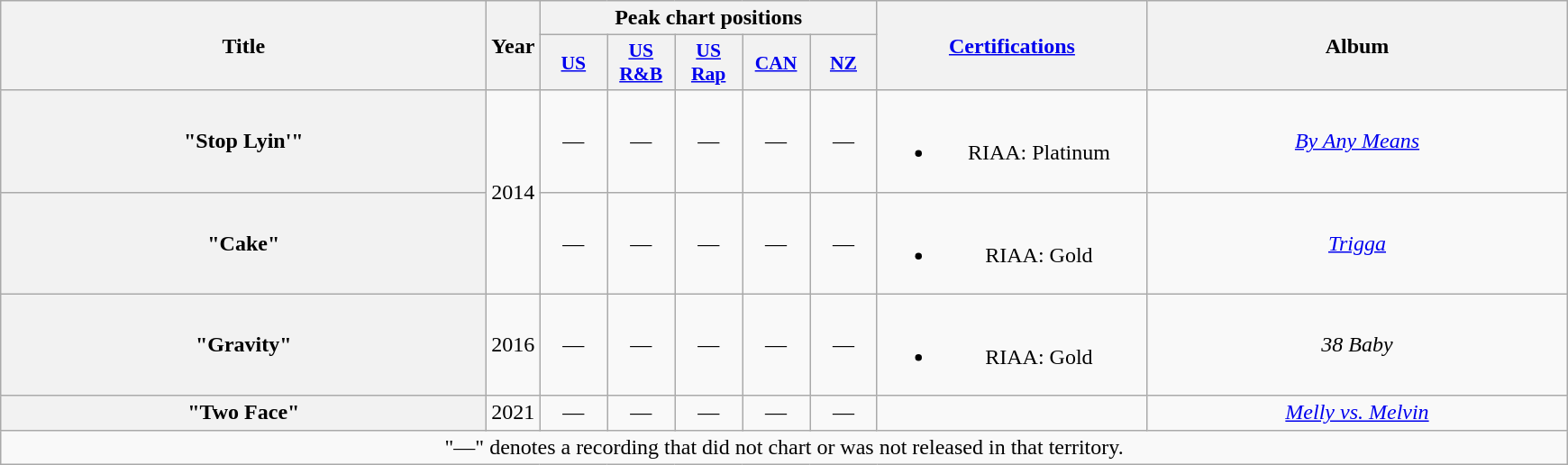<table class="wikitable plainrowheaders" style="text-align:center;">
<tr>
<th scope="coludurud" rowspan="2" style="width:22em;">Title</th>
<th scope="col" rowspan="2">Year</th>
<th scope="col" colspan="5">Peak chart positions</th>
<th scope="col" rowspan="2" style="width:12em;"><a href='#'>Certifications</a></th>
<th scope="col" rowspan="2" style="width:19em;">Album</th>
</tr>
<tr>
<th scope="col" style="width:3em;font-size:90%;"><a href='#'>US</a></th>
<th scope="col" style="width:3em;font-size:90%;"><a href='#'>US R&B</a></th>
<th scope="col" style="width:3em;font-size:90%;"><a href='#'>US Rap</a></th>
<th scope="col" style="width:3em;font-size:90%;"><a href='#'>CAN</a></th>
<th scope="col" style="width:3em;font-size:90%;"><a href='#'>NZ</a></th>
</tr>
<tr>
<th scope="row">"Stop Lyin'"<br></th>
<td rowspan="2">2014</td>
<td>—</td>
<td>—</td>
<td>—</td>
<td>—</td>
<td>—</td>
<td><br><ul><li>RIAA: Platinum</li></ul></td>
<td><em><a href='#'>By Any Means</a></em></td>
</tr>
<tr>
<th scope="row">"Cake"<br></th>
<td>—</td>
<td>—</td>
<td>—</td>
<td>—</td>
<td>—</td>
<td><br><ul><li>RIAA: Gold</li></ul></td>
<td><em><a href='#'>Trigga</a></em></td>
</tr>
<tr>
<th scope="row">"Gravity"<br></th>
<td rowspan="1">2016</td>
<td>—</td>
<td>—</td>
<td>—</td>
<td>—</td>
<td>—</td>
<td><br><ul><li>RIAA: Gold</li></ul></td>
<td><em>38 Baby</em></td>
</tr>
<tr>
<th scope="row">"Two Face"<br></th>
<td rowspan="1">2021</td>
<td>—</td>
<td>—</td>
<td>—</td>
<td>—</td>
<td>—</td>
<td></td>
<td><em><a href='#'>Melly vs. Melvin</a></em></td>
</tr>
<tr>
<td colspan="12">"—" denotes a recording that did not chart or was not released in that territory.</td>
</tr>
</table>
